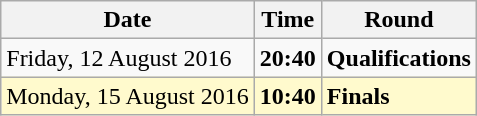<table class="wikitable">
<tr>
<th>Date</th>
<th>Time</th>
<th>Round</th>
</tr>
<tr>
<td>Friday, 12 August 2016</td>
<td><strong>20:40</strong></td>
<td><strong>Qualifications</strong></td>
</tr>
<tr>
<td style=background:lemonchiffon>Monday, 15 August 2016</td>
<td style=background:lemonchiffon><strong>10:40</strong></td>
<td style=background:lemonchiffon><strong>Finals</strong></td>
</tr>
</table>
